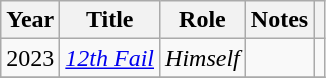<table class="wikitable sortable">
<tr>
<th>Year</th>
<th>Title</th>
<th>Role</th>
<th class="unsortable">Notes</th>
<th class="unsortable"></th>
</tr>
<tr>
<td>2023</td>
<td><em><a href='#'>12th Fail</a></em></td>
<td><em>Himself</em></td>
<td></td>
<td></td>
</tr>
<tr>
</tr>
</table>
